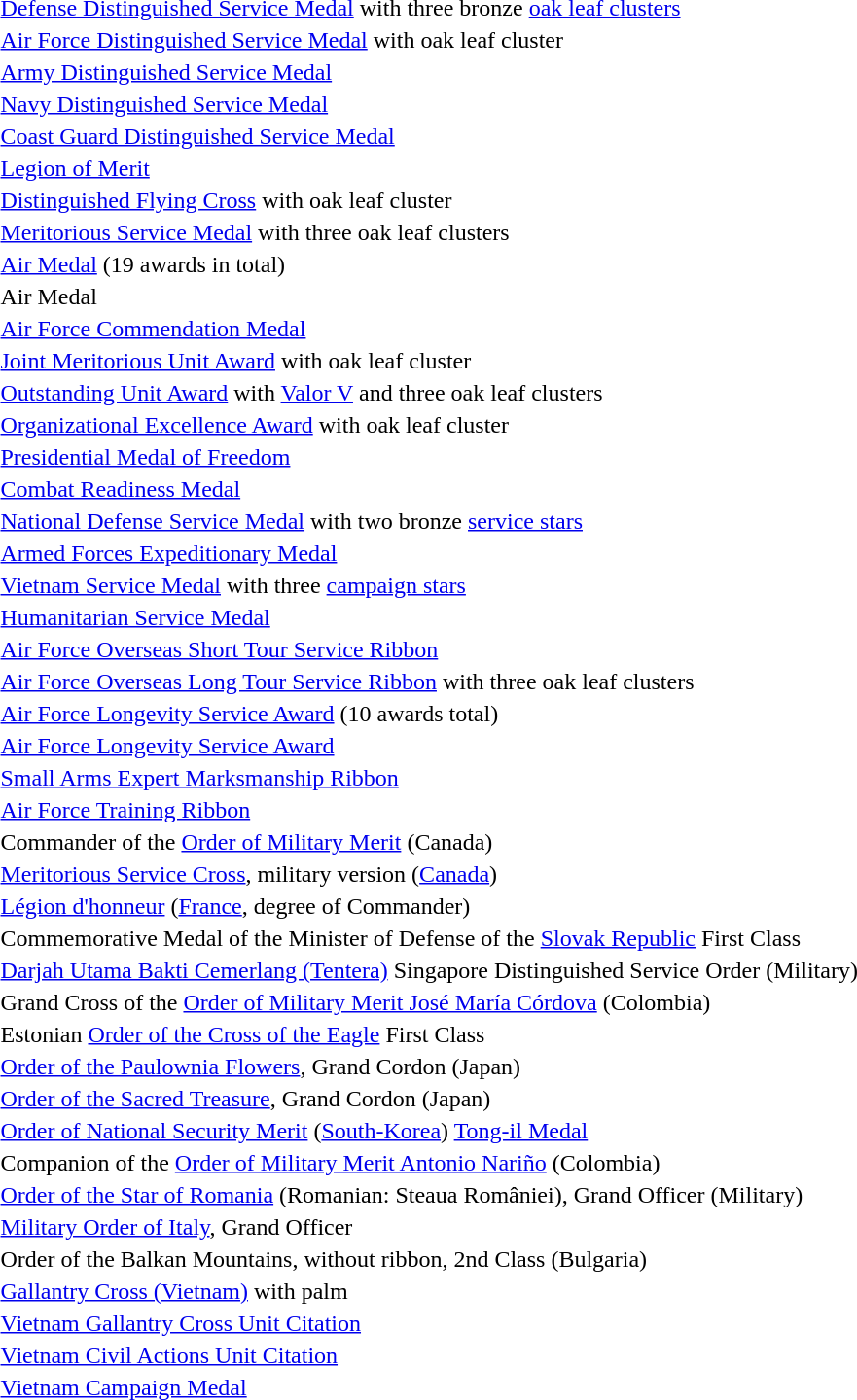<table>
<tr>
<td></td>
<td><a href='#'>Defense Distinguished Service Medal</a> with three bronze <a href='#'>oak leaf clusters</a></td>
</tr>
<tr>
<td></td>
<td><a href='#'>Air Force Distinguished Service Medal</a> with oak leaf cluster</td>
</tr>
<tr>
<td></td>
<td><a href='#'>Army Distinguished Service Medal</a></td>
</tr>
<tr>
<td></td>
<td><a href='#'>Navy Distinguished Service Medal</a></td>
</tr>
<tr>
<td></td>
<td><a href='#'>Coast Guard Distinguished Service Medal</a></td>
</tr>
<tr>
<td></td>
<td><a href='#'>Legion of Merit</a></td>
</tr>
<tr>
<td></td>
<td><a href='#'>Distinguished Flying Cross</a> with oak leaf cluster</td>
</tr>
<tr>
<td></td>
<td><a href='#'>Meritorious Service Medal</a> with three oak leaf clusters</td>
</tr>
<tr>
<td></td>
<td><a href='#'>Air Medal</a> (19 awards in total)</td>
</tr>
<tr>
<td></td>
<td>Air Medal</td>
</tr>
<tr>
<td></td>
<td><a href='#'>Air Force Commendation Medal</a></td>
</tr>
<tr>
<td></td>
<td><a href='#'>Joint Meritorious Unit Award</a> with oak leaf cluster</td>
</tr>
<tr>
<td></td>
<td><a href='#'>Outstanding Unit Award</a> with <a href='#'>Valor V</a> and three oak leaf clusters</td>
</tr>
<tr>
<td></td>
<td><a href='#'>Organizational Excellence Award</a> with oak leaf cluster</td>
</tr>
<tr>
<td></td>
<td><a href='#'>Presidential Medal of Freedom</a></td>
</tr>
<tr>
<td></td>
<td><a href='#'>Combat Readiness Medal</a></td>
</tr>
<tr>
<td></td>
<td><a href='#'>National Defense Service Medal</a> with two bronze <a href='#'>service stars</a></td>
</tr>
<tr>
<td></td>
<td><a href='#'>Armed Forces Expeditionary Medal</a></td>
</tr>
<tr>
<td></td>
<td><a href='#'>Vietnam Service Medal</a> with three <a href='#'>campaign stars</a></td>
</tr>
<tr>
<td></td>
<td><a href='#'>Humanitarian Service Medal</a></td>
</tr>
<tr>
<td></td>
<td><a href='#'>Air Force Overseas Short Tour Service Ribbon</a></td>
</tr>
<tr>
<td></td>
<td><a href='#'>Air Force Overseas Long Tour Service Ribbon</a> with three oak leaf clusters</td>
</tr>
<tr>
<td></td>
<td><a href='#'>Air Force Longevity Service Award</a> (10 awards total)</td>
</tr>
<tr>
<td></td>
<td><a href='#'>Air Force Longevity Service Award</a></td>
</tr>
<tr>
<td></td>
<td><a href='#'>Small Arms Expert Marksmanship Ribbon</a></td>
</tr>
<tr>
<td></td>
<td><a href='#'>Air Force Training Ribbon</a></td>
</tr>
<tr>
<td></td>
<td>Commander of the <a href='#'>Order of Military Merit</a> (Canada)</td>
</tr>
<tr>
<td></td>
<td><a href='#'>Meritorious Service Cross</a>, military version (<a href='#'>Canada</a>)</td>
</tr>
<tr>
<td></td>
<td><a href='#'>Légion d'honneur</a> (<a href='#'>France</a>, degree of Commander)</td>
</tr>
<tr>
<td></td>
<td>Commemorative Medal of the Minister of Defense of the <a href='#'>Slovak Republic</a> First Class</td>
</tr>
<tr>
<td></td>
<td><a href='#'>Darjah Utama Bakti Cemerlang (Tentera)</a> Singapore Distinguished Service Order (Military)</td>
</tr>
<tr>
<td></td>
<td>Grand Cross of the <a href='#'>Order of Military Merit José María Córdova</a> (Colombia)</td>
</tr>
<tr>
<td></td>
<td>Estonian <a href='#'>Order of the Cross of the Eagle</a> First Class</td>
</tr>
<tr>
<td></td>
<td><a href='#'>Order of the Paulownia Flowers</a>, Grand Cordon (Japan)</td>
</tr>
<tr>
<td></td>
<td><a href='#'>Order of the Sacred Treasure</a>, Grand Cordon (Japan)</td>
</tr>
<tr>
<td></td>
<td><a href='#'>Order of National Security Merit</a> (<a href='#'>South-Korea</a>) <a href='#'>Tong-il Medal</a></td>
</tr>
<tr>
<td></td>
<td>Companion of the <a href='#'>Order of Military Merit Antonio Nariño</a> (Colombia)</td>
</tr>
<tr>
<td></td>
<td><a href='#'>Order of the Star of Romania</a> (Romanian: Steaua României), Grand Officer (Military)</td>
</tr>
<tr>
<td></td>
<td><a href='#'>Military Order of Italy</a>, Grand Officer</td>
</tr>
<tr>
<td></td>
<td>Order of the Balkan Mountains, without ribbon, 2nd Class (Bulgaria)</td>
</tr>
<tr>
<td></td>
<td><a href='#'>Gallantry Cross (Vietnam)</a> with palm</td>
</tr>
<tr>
<td></td>
<td><a href='#'>Vietnam Gallantry Cross Unit Citation</a></td>
</tr>
<tr>
<td></td>
<td><a href='#'>Vietnam Civil Actions Unit Citation</a></td>
</tr>
<tr>
<td></td>
<td><a href='#'>Vietnam Campaign Medal</a></td>
</tr>
</table>
